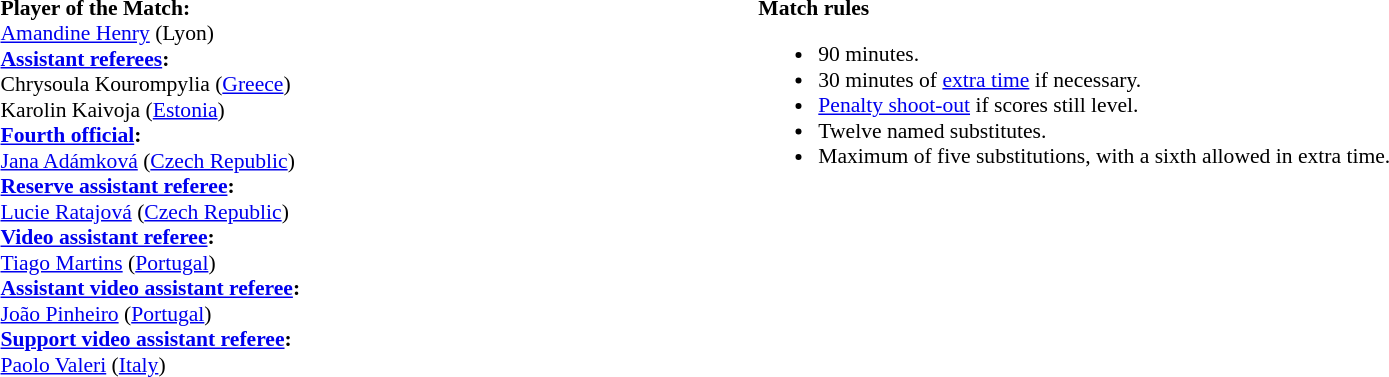<table width=100% style="font-size:90%">
<tr>
<td><br><strong>Player of the Match:</strong>
<br><a href='#'>Amandine Henry</a> (Lyon)<br><strong><a href='#'>Assistant referees</a>:</strong>
<br>Chrysoula Kourompylia (<a href='#'>Greece</a>)
<br>Karolin Kaivoja (<a href='#'>Estonia</a>)
<br><strong><a href='#'>Fourth official</a>:</strong>
<br><a href='#'>Jana Adámková</a> (<a href='#'>Czech Republic</a>)
<br><strong><a href='#'>Reserve assistant referee</a>:</strong>
<br><a href='#'>Lucie Ratajová</a> (<a href='#'>Czech Republic</a>)
<br><strong><a href='#'>Video assistant referee</a>:</strong>
<br><a href='#'>Tiago Martins</a> (<a href='#'>Portugal</a>)
<br><strong><a href='#'>Assistant video assistant referee</a>:</strong>
<br><a href='#'>João Pinheiro</a> (<a href='#'>Portugal</a>)
<br><strong><a href='#'>Support video assistant referee</a>:</strong>
<br><a href='#'>Paolo Valeri</a> (<a href='#'>Italy</a>)</td>
<td style="width:60%; vertical-align:top;"><br><strong>Match rules</strong><ul><li>90 minutes.</li><li>30 minutes of <a href='#'>extra time</a> if necessary.</li><li><a href='#'>Penalty shoot-out</a> if scores still level.</li><li>Twelve named substitutes.</li><li>Maximum of five substitutions, with a sixth allowed in extra time.</li></ul></td>
</tr>
</table>
